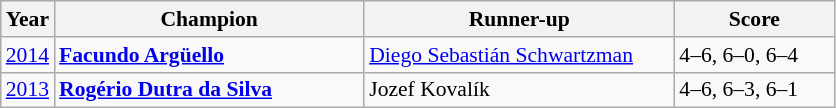<table class="wikitable" style="font-size:90%">
<tr>
<th>Year</th>
<th width="200">Champion</th>
<th width="200">Runner-up</th>
<th width="100">Score</th>
</tr>
<tr>
<td><a href='#'>2014</a></td>
<td> <strong><a href='#'>Facundo Argüello</a></strong></td>
<td> <a href='#'>Diego Sebastián Schwartzman</a></td>
<td>4–6, 6–0, 6–4</td>
</tr>
<tr>
<td><a href='#'>2013</a></td>
<td> <strong><a href='#'>Rogério Dutra da Silva</a></strong></td>
<td> Jozef Kovalík</td>
<td>4–6, 6–3, 6–1</td>
</tr>
</table>
